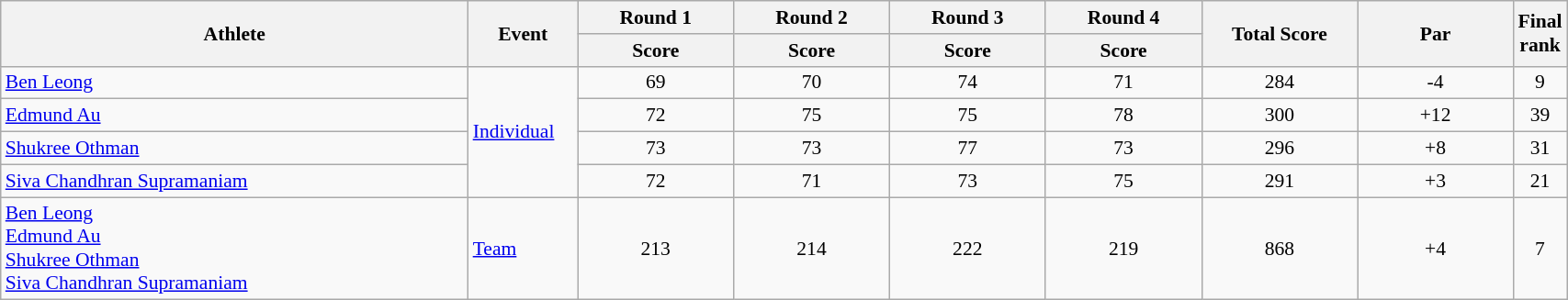<table class="wikitable" width="90%" style="text-align:center; font-size:90%">
<tr>
<th rowspan=2 width="30%">Athlete</th>
<th rowspan=2 width="7%">Event</th>
<th width="10%">Round 1</th>
<th width="10%">Round 2</th>
<th width="10%">Round 3</th>
<th width="10%">Round 4</th>
<th rowspan=2 width="10%">Total Score</th>
<th rowspan=2 width="10%">Par</th>
<th rowspan=2 width="5%">Final rank</th>
</tr>
<tr>
<th width="5%">Score</th>
<th width="5%">Score</th>
<th width="5%">Score</th>
<th width="5%">Score</th>
</tr>
<tr>
<td align=left><a href='#'>Ben Leong</a></td>
<td align=left rowspan=4><a href='#'>Individual</a></td>
<td>69</td>
<td>70</td>
<td>74</td>
<td>71</td>
<td>284</td>
<td>-4</td>
<td>9</td>
</tr>
<tr>
<td align=left><a href='#'>Edmund Au</a></td>
<td>72</td>
<td>75</td>
<td>75</td>
<td>78</td>
<td>300</td>
<td>+12</td>
<td>39</td>
</tr>
<tr>
<td align=left><a href='#'>Shukree Othman</a></td>
<td>73</td>
<td>73</td>
<td>77</td>
<td>73</td>
<td>296</td>
<td>+8</td>
<td>31</td>
</tr>
<tr>
<td align=left><a href='#'>Siva Chandhran Supramaniam</a></td>
<td>72</td>
<td>71</td>
<td>73</td>
<td>75</td>
<td>291</td>
<td>+3</td>
<td>21</td>
</tr>
<tr>
<td align=left><a href='#'>Ben Leong</a><br><a href='#'>Edmund Au</a><br><a href='#'>Shukree Othman</a><br><a href='#'>Siva Chandhran Supramaniam</a></td>
<td align="left"><a href='#'>Team</a></td>
<td>213</td>
<td>214</td>
<td>222</td>
<td>219</td>
<td>868</td>
<td>+4</td>
<td>7</td>
</tr>
</table>
